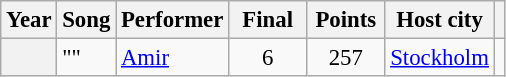<table class="wikitable plainrowheaders" style="font-size: 95%">
<tr>
<th>Year</th>
<th>Song</th>
<th>Performer</th>
<th style="width:45px;">Final</th>
<th style="width:45px;">Points</th>
<th>Host city</th>
<th></th>
</tr>
<tr>
<th scope="row"></th>
<td>""</td>
<td><a href='#'>Amir</a></td>
<td style="text-align:center;">6</td>
<td style="text-align:center;">257</td>
<td> <a href='#'>Stockholm</a></td>
<td></td>
</tr>
</table>
